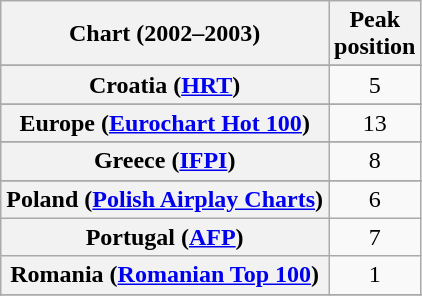<table class="wikitable sortable plainrowheaders">
<tr>
<th>Chart (2002–2003)</th>
<th>Peak<br>position</th>
</tr>
<tr>
</tr>
<tr>
</tr>
<tr>
</tr>
<tr>
</tr>
<tr>
<th scope="row">Croatia (<a href='#'>HRT</a>)</th>
<td align="center">5</td>
</tr>
<tr>
</tr>
<tr>
<th scope="row">Europe (<a href='#'>Eurochart Hot 100</a>)</th>
<td align="center">13</td>
</tr>
<tr>
</tr>
<tr>
</tr>
<tr>
</tr>
<tr>
<th scope="row">Greece (<a href='#'>IFPI</a>)</th>
<td align="center">8</td>
</tr>
<tr>
</tr>
<tr>
</tr>
<tr>
</tr>
<tr>
</tr>
<tr>
</tr>
<tr>
</tr>
<tr>
</tr>
<tr>
</tr>
<tr>
<th scope="row">Poland (<a href='#'>Polish Airplay Charts</a>)</th>
<td align="center">6</td>
</tr>
<tr>
<th scope="row">Portugal (<a href='#'>AFP</a>)</th>
<td align="center">7</td>
</tr>
<tr>
<th scope="row">Romania (<a href='#'>Romanian Top 100</a>)</th>
<td align="center">1</td>
</tr>
<tr>
</tr>
<tr>
</tr>
<tr>
</tr>
<tr>
</tr>
<tr>
</tr>
<tr>
</tr>
<tr>
</tr>
</table>
